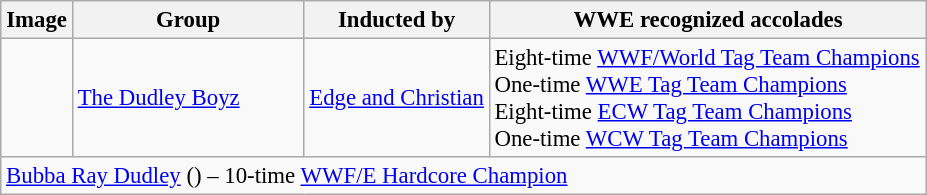<table class="wikitable" style="font-size: 95%">
<tr>
<th class="unsortable">Image</th>
<th style="width:25%;">Group</th>
<th style="width:20%;">Inducted by</th>
<th class="unsortable">WWE recognized accolades</th>
</tr>
<tr>
<td></td>
<td><a href='#'>The Dudley Boyz</a></td>
<td><a href='#'>Edge and Christian</a></td>
<td>Eight-time <a href='#'>WWF/World Tag Team Champions</a><br>One-time <a href='#'>WWE Tag Team Champions</a><br>Eight-time <a href='#'>ECW Tag Team Champions</a><br>One-time <a href='#'>WCW Tag Team Champions</a></td>
</tr>
<tr>
<td colspan=4><a href='#'>Bubba Ray Dudley</a> () – 10-time <a href='#'>WWF/E Hardcore Champion</a></td>
</tr>
</table>
